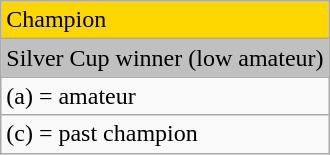<table class="wikitable">
<tr style="background:gold">
<td>Champion</td>
</tr>
<tr style="background:silver">
<td>Silver Cup winner (low amateur)</td>
</tr>
<tr>
<td>(a) = amateur</td>
</tr>
<tr>
<td>(c) = past champion</td>
</tr>
</table>
